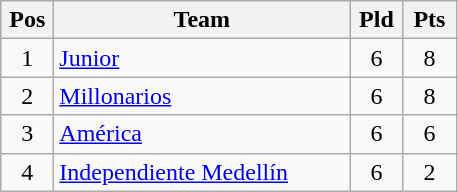<table class="wikitable" style="text-align: center">
<tr>
<th style="width:28px">Pos</th>
<th style="width:190px">Team</th>
<th style="width:28px">Pld</th>
<th style="width:28px">Pts</th>
</tr>
<tr>
<td>1</td>
<td align="left"><a href='#'>Junior</a></td>
<td>6</td>
<td>8</td>
</tr>
<tr>
<td>2</td>
<td align="left"><a href='#'>Millonarios</a></td>
<td>6</td>
<td>8</td>
</tr>
<tr>
<td>3</td>
<td align="left"><a href='#'>América</a></td>
<td>6</td>
<td>6</td>
</tr>
<tr>
<td>4</td>
<td align="left"><a href='#'>Independiente Medellín</a></td>
<td>6</td>
<td>2</td>
</tr>
</table>
